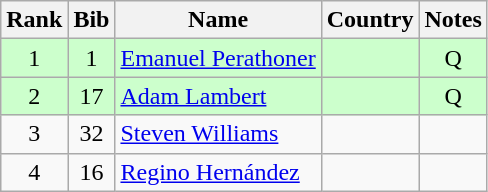<table class="wikitable" style="text-align:center;">
<tr>
<th>Rank</th>
<th>Bib</th>
<th>Name</th>
<th>Country</th>
<th>Notes</th>
</tr>
<tr bgcolor=ccffcc>
<td>1</td>
<td>1</td>
<td align=left><a href='#'>Emanuel Perathoner</a></td>
<td align=left></td>
<td>Q</td>
</tr>
<tr bgcolor=ccffcc>
<td>2</td>
<td>17</td>
<td align=left><a href='#'>Adam Lambert</a></td>
<td align=left></td>
<td>Q</td>
</tr>
<tr>
<td>3</td>
<td>32</td>
<td align=left><a href='#'>Steven Williams</a></td>
<td align=left></td>
<td></td>
</tr>
<tr>
<td>4</td>
<td>16</td>
<td align=left><a href='#'>Regino Hernández</a></td>
<td align=left></td>
<td></td>
</tr>
</table>
